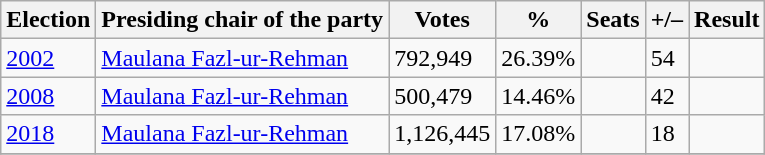<table class="wikitable">
<tr>
<th><strong>Election</strong></th>
<th>Presiding chair of the party</th>
<th><strong>Votes</strong></th>
<th><strong>%</strong></th>
<th><strong>Seats</strong></th>
<th>+/–</th>
<th>Result</th>
</tr>
<tr>
<td><a href='#'>2002</a></td>
<td><a href='#'>Maulana Fazl-ur-Rehman</a></td>
<td>792,949</td>
<td>26.39%</td>
<td></td>
<td>54</td>
<td></td>
</tr>
<tr>
<td><a href='#'>2008</a></td>
<td><a href='#'>Maulana Fazl-ur-Rehman</a></td>
<td>500,479</td>
<td>14.46%</td>
<td></td>
<td> 42</td>
<td></td>
</tr>
<tr>
<td><a href='#'>2018</a></td>
<td><a href='#'>Maulana Fazl-ur-Rehman</a></td>
<td>1,126,445</td>
<td>17.08%</td>
<td></td>
<td> 18</td>
<td></td>
</tr>
<tr>
</tr>
</table>
